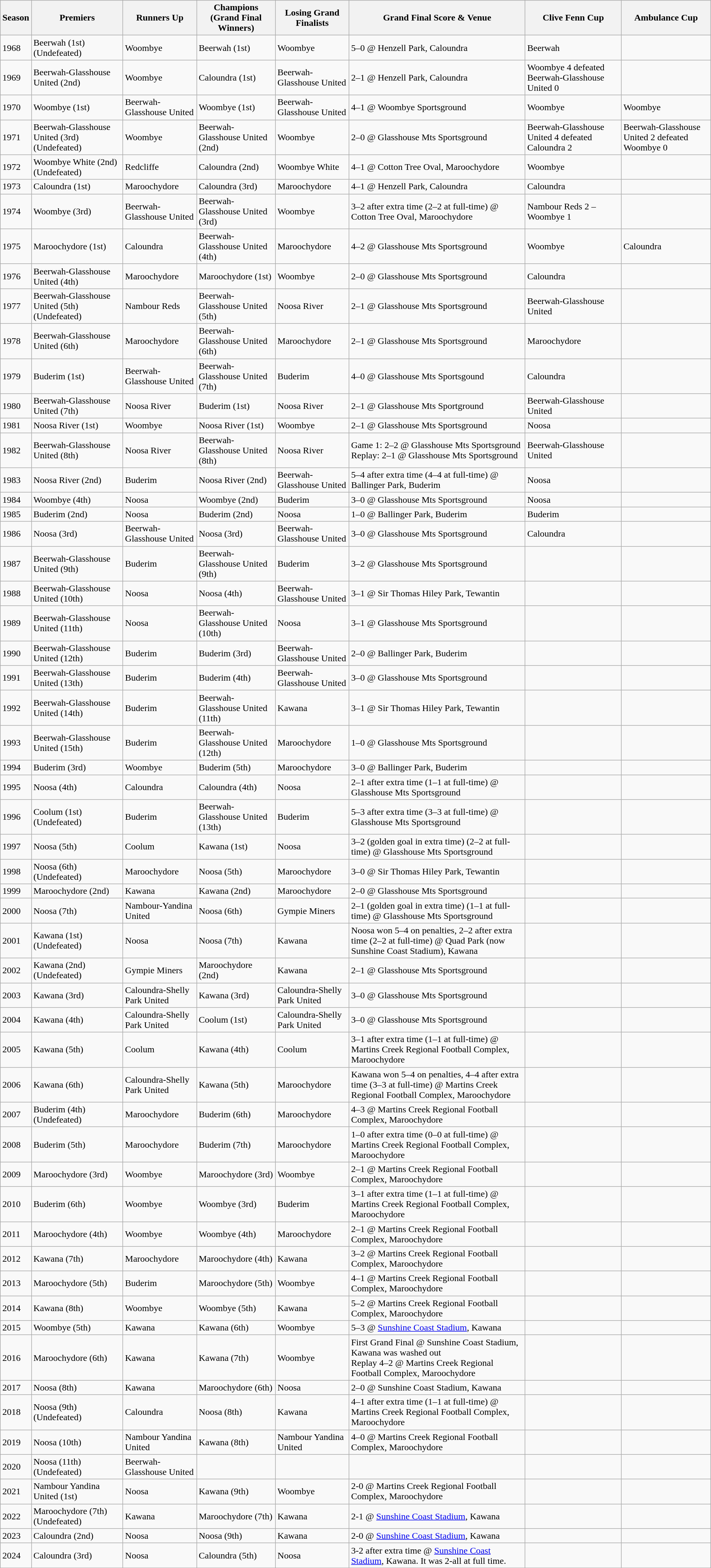<table class="wikitable">
<tr>
<th>Season</th>
<th>Premiers</th>
<th>Runners Up</th>
<th>Champions<br>(Grand Final Winners)</th>
<th>Losing Grand Finalists</th>
<th>Grand Final Score & Venue</th>
<th>Clive Fenn Cup</th>
<th>Ambulance Cup</th>
</tr>
<tr>
<td>1968</td>
<td>Beerwah (1st) (Undefeated)</td>
<td>Woombye</td>
<td>Beerwah (1st)</td>
<td>Woombye</td>
<td>5–0 @ Henzell Park, Caloundra</td>
<td>Beerwah</td>
<td></td>
</tr>
<tr>
<td>1969</td>
<td>Beerwah-Glasshouse United (2nd)</td>
<td>Woombye</td>
<td>Caloundra (1st)</td>
<td>Beerwah-Glasshouse United</td>
<td>2–1 @ Henzell Park, Caloundra</td>
<td>Woombye 4 defeated Beerwah-Glasshouse United 0</td>
<td></td>
</tr>
<tr>
<td>1970</td>
<td>Woombye (1st)</td>
<td>Beerwah-Glasshouse United</td>
<td>Woombye (1st)</td>
<td>Beerwah-Glasshouse United</td>
<td>4–1 @ Woombye Sportsground</td>
<td>Woombye</td>
<td>Woombye</td>
</tr>
<tr>
<td>1971</td>
<td>Beerwah-Glasshouse United (3rd) (Undefeated)</td>
<td>Woombye</td>
<td>Beerwah-Glasshouse United (2nd)</td>
<td>Woombye</td>
<td>2–0 @ Glasshouse Mts Sportsground</td>
<td>Beerwah-Glasshouse United 4 defeated Caloundra 2</td>
<td>Beerwah-Glasshouse United 2 defeated Woombye 0</td>
</tr>
<tr>
<td>1972</td>
<td>Woombye White (2nd) (Undefeated)</td>
<td>Redcliffe</td>
<td>Caloundra (2nd)</td>
<td>Woombye White</td>
<td>4–1 @ Cotton Tree Oval, Maroochydore</td>
<td>Woombye</td>
<td></td>
</tr>
<tr>
<td>1973</td>
<td>Caloundra (1st)</td>
<td>Maroochydore</td>
<td>Caloundra (3rd)</td>
<td>Maroochydore</td>
<td>4–1 @ Henzell Park, Caloundra</td>
<td>Caloundra</td>
<td></td>
</tr>
<tr>
<td>1974</td>
<td>Woombye (3rd)</td>
<td>Beerwah-Glasshouse United</td>
<td>Beerwah-Glasshouse United (3rd)</td>
<td>Woombye</td>
<td>3–2 after extra time (2–2 at full-time) @ Cotton Tree Oval, Maroochydore</td>
<td>Nambour Reds 2 – Woombye 1</td>
<td></td>
</tr>
<tr>
<td>1975</td>
<td>Maroochydore (1st)</td>
<td>Caloundra</td>
<td>Beerwah-Glasshouse United (4th)</td>
<td>Maroochydore</td>
<td>4–2 @ Glasshouse Mts Sportsground</td>
<td>Woombye</td>
<td>Caloundra</td>
</tr>
<tr>
<td>1976</td>
<td>Beerwah-Glasshouse United (4th)</td>
<td>Maroochydore</td>
<td>Maroochydore (1st)</td>
<td>Woombye</td>
<td>2–0 @ Glasshouse Mts Sportsground</td>
<td>Caloundra</td>
<td></td>
</tr>
<tr>
<td>1977</td>
<td>Beerwah-Glasshouse United (5th) (Undefeated)</td>
<td>Nambour Reds</td>
<td>Beerwah-Glasshouse United (5th)</td>
<td>Noosa River</td>
<td>2–1 @ Glasshouse Mts Sportsground</td>
<td>Beerwah-Glasshouse United</td>
<td></td>
</tr>
<tr>
<td>1978</td>
<td>Beerwah-Glasshouse United (6th)</td>
<td>Maroochydore</td>
<td>Beerwah-Glasshouse United (6th)</td>
<td>Maroochydore</td>
<td>2–1 @ Glasshouse Mts Sportsground</td>
<td>Maroochydore</td>
<td></td>
</tr>
<tr>
<td>1979</td>
<td>Buderim (1st)</td>
<td>Beerwah-Glasshouse United</td>
<td>Beerwah-Glasshouse United (7th)</td>
<td>Buderim</td>
<td>4–0 @ Glasshouse Mts Sportsgound</td>
<td>Caloundra</td>
<td></td>
</tr>
<tr>
<td>1980</td>
<td>Beerwah-Glasshouse United (7th)</td>
<td>Noosa River</td>
<td>Buderim (1st)</td>
<td>Noosa River</td>
<td>2–1 @ Glasshouse Mts Sportground</td>
<td>Beerwah-Glasshouse United</td>
<td></td>
</tr>
<tr>
<td>1981</td>
<td>Noosa River (1st)</td>
<td>Woombye</td>
<td>Noosa River (1st)</td>
<td>Woombye</td>
<td>2–1 @ Glasshouse Mts Sportsground</td>
<td>Noosa</td>
<td></td>
</tr>
<tr>
<td>1982</td>
<td>Beerwah-Glasshouse United (8th)</td>
<td>Noosa River</td>
<td>Beerwah-Glasshouse United (8th)</td>
<td>Noosa River</td>
<td>Game 1: 2–2 @ Glasshouse Mts Sportsground<br>Replay: 2–1 @ Glasshouse Mts Sportsground</td>
<td>Beerwah-Glasshouse United</td>
<td></td>
</tr>
<tr>
<td>1983</td>
<td>Noosa River (2nd)</td>
<td>Buderim</td>
<td>Noosa River (2nd)</td>
<td>Beerwah-Glasshouse United</td>
<td>5–4 after extra time (4–4 at full-time) @ Ballinger Park, Buderim</td>
<td>Noosa</td>
<td></td>
</tr>
<tr>
<td>1984</td>
<td>Woombye (4th)</td>
<td>Noosa</td>
<td>Woombye (2nd)</td>
<td>Buderim</td>
<td>3–0 @ Glasshouse Mts Sportsground</td>
<td>Noosa</td>
<td></td>
</tr>
<tr>
<td>1985</td>
<td>Buderim (2nd)</td>
<td>Noosa</td>
<td>Buderim (2nd)</td>
<td>Noosa</td>
<td>1–0 @ Ballinger Park, Buderim</td>
<td>Buderim</td>
<td></td>
</tr>
<tr>
<td>1986</td>
<td>Noosa (3rd)</td>
<td>Beerwah-Glasshouse United</td>
<td>Noosa (3rd)</td>
<td>Beerwah-Glasshouse United</td>
<td>3–0 @ Glasshouse Mts Sportsground</td>
<td>Caloundra</td>
<td></td>
</tr>
<tr>
<td>1987</td>
<td>Beerwah-Glasshouse United (9th)</td>
<td>Buderim</td>
<td>Beerwah-Glasshouse United (9th)</td>
<td>Buderim</td>
<td>3–2 @ Glasshouse Mts Sportsground</td>
<td></td>
<td></td>
</tr>
<tr>
<td>1988</td>
<td>Beerwah-Glasshouse United (10th)</td>
<td>Noosa</td>
<td>Noosa (4th)</td>
<td>Beerwah-Glasshouse United</td>
<td>3–1 @ Sir Thomas Hiley Park, Tewantin</td>
<td></td>
<td></td>
</tr>
<tr>
<td>1989</td>
<td>Beerwah-Glasshouse United (11th)</td>
<td>Noosa</td>
<td>Beerwah-Glasshouse United (10th)</td>
<td>Noosa</td>
<td>3–1 @ Glasshouse Mts Sportsground</td>
<td></td>
<td></td>
</tr>
<tr>
<td>1990</td>
<td>Beerwah-Glasshouse United (12th)</td>
<td>Buderim</td>
<td>Buderim (3rd)</td>
<td>Beerwah-Glasshouse United</td>
<td>2–0 @ Ballinger Park, Buderim</td>
<td></td>
<td></td>
</tr>
<tr>
<td>1991</td>
<td>Beerwah-Glasshouse United (13th)</td>
<td>Buderim</td>
<td>Buderim (4th)</td>
<td>Beerwah-Glasshouse United</td>
<td>3–0 @ Glasshouse Mts Sportsground</td>
<td></td>
<td></td>
</tr>
<tr>
<td>1992</td>
<td>Beerwah-Glasshouse United (14th)</td>
<td>Buderim</td>
<td>Beerwah-Glasshouse United (11th)</td>
<td>Kawana</td>
<td>3–1 @ Sir Thomas Hiley Park, Tewantin</td>
<td></td>
<td></td>
</tr>
<tr>
<td>1993</td>
<td>Beerwah-Glasshouse United (15th)</td>
<td>Buderim</td>
<td>Beerwah-Glasshouse United (12th)</td>
<td>Maroochydore</td>
<td>1–0 @ Glasshouse Mts Sportsground</td>
<td></td>
<td></td>
</tr>
<tr>
<td>1994</td>
<td>Buderim (3rd)</td>
<td>Woombye</td>
<td>Buderim (5th)</td>
<td>Maroochydore</td>
<td>3–0 @ Ballinger Park, Buderim</td>
<td></td>
<td></td>
</tr>
<tr>
<td>1995</td>
<td>Noosa (4th)</td>
<td>Caloundra</td>
<td>Caloundra (4th)</td>
<td>Noosa</td>
<td>2–1 after extra time (1–1 at full-time) @ Glasshouse Mts Sportsground</td>
<td></td>
<td></td>
</tr>
<tr>
<td>1996</td>
<td>Coolum (1st) (Undefeated)</td>
<td>Buderim</td>
<td>Beerwah-Glasshouse United (13th)</td>
<td>Buderim</td>
<td>5–3 after extra time (3–3 at full-time) @ Glasshouse Mts Sportsground</td>
<td></td>
<td></td>
</tr>
<tr>
<td>1997</td>
<td>Noosa (5th)</td>
<td>Coolum</td>
<td>Kawana (1st)</td>
<td>Noosa</td>
<td>3–2 (golden goal in extra time) (2–2 at full-time) @ Glasshouse Mts Sportsground</td>
<td></td>
<td></td>
</tr>
<tr>
<td>1998</td>
<td>Noosa (6th) (Undefeated)</td>
<td>Maroochydore</td>
<td>Noosa (5th)</td>
<td>Maroochydore</td>
<td>3–0 @ Sir Thomas Hiley Park, Tewantin</td>
<td></td>
<td></td>
</tr>
<tr>
<td>1999</td>
<td>Maroochydore (2nd)</td>
<td>Kawana</td>
<td>Kawana (2nd)</td>
<td>Maroochydore</td>
<td>2–0 @ Glasshouse Mts Sportsground</td>
<td></td>
<td></td>
</tr>
<tr>
<td>2000</td>
<td>Noosa (7th)</td>
<td>Nambour-Yandina United</td>
<td>Noosa (6th)</td>
<td>Gympie Miners</td>
<td>2–1 (golden goal in extra time) (1–1 at full-time) @ Glasshouse Mts Sportsground</td>
<td></td>
<td></td>
</tr>
<tr>
<td>2001</td>
<td>Kawana (1st) (Undefeated)</td>
<td>Noosa</td>
<td>Noosa (7th)</td>
<td>Kawana</td>
<td>Noosa won 5–4 on penalties, 2–2 after extra time (2–2 at full-time) @ Quad Park (now Sunshine Coast Stadium), Kawana</td>
<td></td>
<td></td>
</tr>
<tr>
<td>2002</td>
<td>Kawana (2nd) (Undefeated)</td>
<td>Gympie Miners</td>
<td>Maroochydore (2nd)</td>
<td>Kawana</td>
<td>2–1 @ Glasshouse Mts Sportsground</td>
<td></td>
<td></td>
</tr>
<tr>
<td>2003</td>
<td>Kawana (3rd)</td>
<td>Caloundra-Shelly Park United</td>
<td>Kawana (3rd)</td>
<td>Caloundra-Shelly Park United</td>
<td>3–0 @ Glasshouse Mts Sportsground</td>
<td></td>
<td></td>
</tr>
<tr>
<td>2004</td>
<td>Kawana (4th)</td>
<td>Caloundra-Shelly Park United</td>
<td>Coolum (1st)</td>
<td>Caloundra-Shelly Park United</td>
<td>3–0 @ Glasshouse Mts Sportsground</td>
<td></td>
<td></td>
</tr>
<tr>
<td>2005</td>
<td>Kawana (5th)</td>
<td>Coolum</td>
<td>Kawana (4th)</td>
<td>Coolum</td>
<td>3–1 after extra time (1–1 at full-time) @ Martins Creek Regional Football Complex, Maroochydore</td>
<td></td>
<td></td>
</tr>
<tr>
<td>2006</td>
<td>Kawana (6th)</td>
<td>Caloundra-Shelly Park United</td>
<td>Kawana (5th)</td>
<td>Maroochydore</td>
<td>Kawana won 5–4 on penalties, 4–4 after extra time (3–3 at full-time) @ Martins Creek Regional Football Complex, Maroochydore</td>
<td></td>
<td></td>
</tr>
<tr>
<td>2007</td>
<td>Buderim (4th) (Undefeated)</td>
<td>Maroochydore</td>
<td>Buderim (6th)</td>
<td>Maroochydore</td>
<td>4–3 @ Martins Creek Regional Football Complex, Maroochydore</td>
<td></td>
<td></td>
</tr>
<tr>
<td>2008</td>
<td>Buderim (5th)</td>
<td>Maroochydore</td>
<td>Buderim (7th)</td>
<td>Maroochydore</td>
<td>1–0 after extra time (0–0 at full-time) @ Martins Creek Regional Football Complex, Maroochydore</td>
<td></td>
<td></td>
</tr>
<tr>
<td>2009</td>
<td>Maroochydore (3rd)</td>
<td>Woombye</td>
<td>Maroochydore (3rd)</td>
<td>Woombye</td>
<td>2–1 @ Martins Creek Regional Football Complex, Maroochydore</td>
<td></td>
<td></td>
</tr>
<tr>
<td>2010</td>
<td>Buderim (6th)</td>
<td>Woombye</td>
<td>Woombye (3rd)</td>
<td>Buderim</td>
<td>3–1 after extra time (1–1 at full-time) @ Martins Creek Regional Football Complex, Maroochydore</td>
<td></td>
<td></td>
</tr>
<tr>
<td>2011</td>
<td>Maroochydore (4th)</td>
<td>Woombye</td>
<td>Woombye (4th)</td>
<td>Maroochydore</td>
<td>2–1 @ Martins Creek Regional Football Complex, Maroochydore</td>
<td></td>
<td></td>
</tr>
<tr>
<td>2012</td>
<td>Kawana (7th)</td>
<td>Maroochydore</td>
<td>Maroochydore (4th)</td>
<td>Kawana</td>
<td>3–2 @ Martins Creek Regional Football Complex, Maroochydore</td>
<td></td>
<td></td>
</tr>
<tr>
<td>2013</td>
<td>Maroochydore (5th)</td>
<td>Buderim</td>
<td>Maroochydore (5th)</td>
<td>Woombye</td>
<td>4–1 @ Martins Creek Regional Football Complex, Maroochydore</td>
<td></td>
<td></td>
</tr>
<tr>
<td>2014</td>
<td>Kawana (8th)</td>
<td>Woombye</td>
<td>Woombye (5th)</td>
<td>Kawana</td>
<td>5–2 @ Martins Creek Regional Football Complex, Maroochydore</td>
<td></td>
<td></td>
</tr>
<tr>
<td>2015</td>
<td>Woombye (5th)</td>
<td>Kawana</td>
<td>Kawana (6th)</td>
<td>Woombye</td>
<td>5–3 @ <a href='#'>Sunshine Coast Stadium</a>, Kawana</td>
<td></td>
<td></td>
</tr>
<tr>
<td>2016</td>
<td>Maroochydore (6th)</td>
<td>Kawana</td>
<td>Kawana (7th)</td>
<td>Woombye</td>
<td>First Grand Final @ Sunshine Coast Stadium, Kawana was washed out<br>Replay 4–2 @ Martins Creek Regional Football Complex, Maroochydore</td>
<td></td>
<td></td>
</tr>
<tr>
<td>2017</td>
<td>Noosa (8th)</td>
<td>Kawana</td>
<td>Maroochydore (6th)</td>
<td>Noosa</td>
<td>2–0 @ Sunshine Coast Stadium, Kawana</td>
<td></td>
<td></td>
</tr>
<tr>
<td>2018</td>
<td>Noosa (9th) (Undefeated)</td>
<td>Caloundra</td>
<td>Noosa (8th)</td>
<td>Kawana</td>
<td>4–1 after extra time (1–1 at full-time) @ Martins Creek Regional Football Complex, Maroochydore</td>
<td></td>
<td></td>
</tr>
<tr>
<td>2019</td>
<td>Noosa (10th)</td>
<td>Nambour Yandina United</td>
<td>Kawana (8th)</td>
<td>Nambour Yandina United</td>
<td>4–0 @ Martins Creek Regional Football Complex, Maroochydore</td>
<td></td>
<td></td>
</tr>
<tr>
<td>2020</td>
<td>Noosa (11th) (Undefeated)</td>
<td>Beerwah-Glasshouse United</td>
<td></td>
<td></td>
<td></td>
<td></td>
<td></td>
</tr>
<tr>
<td>2021</td>
<td>Nambour Yandina United (1st)</td>
<td>Noosa</td>
<td>Kawana (9th)</td>
<td>Woombye</td>
<td>2-0 @ Martins Creek Regional Football Complex, Maroochydore</td>
<td></td>
<td></td>
</tr>
<tr>
<td>2022</td>
<td>Maroochydore (7th) (Undefeated)</td>
<td>Kawana</td>
<td>Maroochydore (7th)</td>
<td>Kawana</td>
<td>2-1 @ <a href='#'>Sunshine Coast Stadium</a>, Kawana</td>
<td></td>
<td></td>
</tr>
<tr>
<td>2023</td>
<td>Caloundra (2nd)</td>
<td>Noosa</td>
<td>Noosa (9th)</td>
<td>Kawana</td>
<td>2-0 @ <a href='#'>Sunshine Coast Stadium</a>, Kawana</td>
<td></td>
<td></td>
</tr>
<tr>
<td>2024</td>
<td>Caloundra (3rd)</td>
<td>Noosa</td>
<td>Caloundra (5th)</td>
<td>Noosa</td>
<td>3-2 after extra time @ <a href='#'>Sunshine Coast Stadium</a>, Kawana.  It was 2-all at full time.</td>
<td></td>
<td></td>
</tr>
</table>
